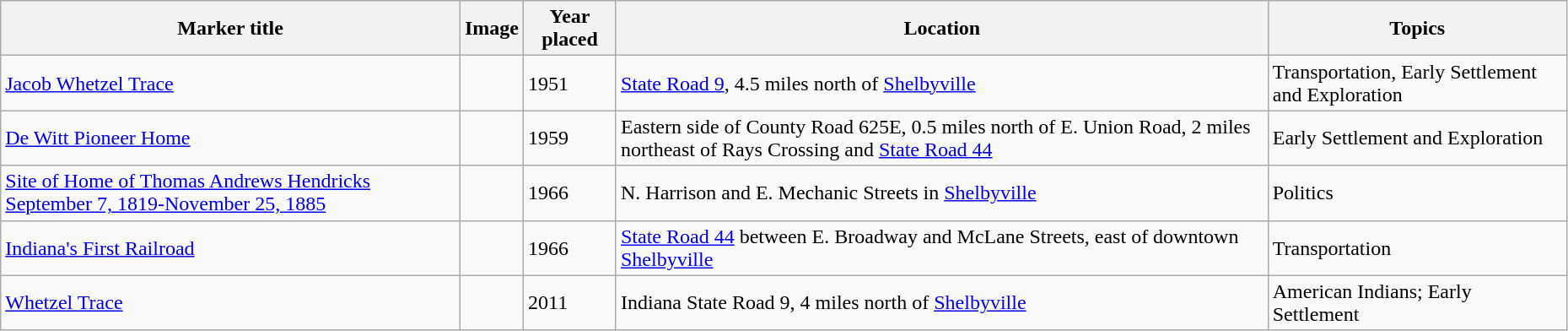<table class="wikitable sortable" style="width:98%">
<tr>
<th>Marker title</th>
<th class="unsortable">Image</th>
<th>Year placed</th>
<th>Location</th>
<th>Topics</th>
</tr>
<tr>
<td><a href='#'>Jacob Whetzel Trace</a></td>
<td></td>
<td>1951</td>
<td><a href='#'>State Road 9</a>, 4.5 miles north of <a href='#'>Shelbyville</a><br><small></small></td>
<td>Transportation, Early Settlement and Exploration</td>
</tr>
<tr ->
<td><a href='#'>De Witt Pioneer Home</a></td>
<td></td>
<td>1959</td>
<td>Eastern side of County Road 625E, 0.5 miles north of E. Union Road, 2 miles northeast of Rays Crossing and <a href='#'>State Road 44</a><br><small></small></td>
<td>Early Settlement and Exploration</td>
</tr>
<tr ->
<td><a href='#'>Site of Home of Thomas Andrews Hendricks September 7, 1819-November 25, 1885</a></td>
<td></td>
<td>1966</td>
<td>N. Harrison and E. Mechanic Streets in <a href='#'>Shelbyville</a><br><small></small></td>
<td>Politics</td>
</tr>
<tr ->
<td><a href='#'>Indiana's First Railroad</a></td>
<td></td>
<td>1966</td>
<td><a href='#'>State Road 44</a> between E. Broadway and McLane Streets, east of downtown <a href='#'>Shelbyville</a><br><small></small></td>
<td>Transportation</td>
</tr>
<tr>
<td><a href='#'>Whetzel Trace</a></td>
<td></td>
<td>2011</td>
<td>Indiana State Road 9, 4 miles north of <a href='#'>Shelbyville</a><br><small></small></td>
<td>American Indians; Early Settlement</td>
</tr>
</table>
